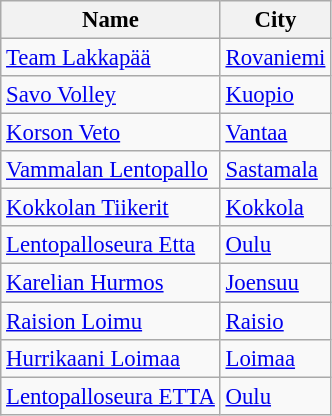<table class="wikitable" style="font-size: 95%;">
<tr>
<th>Name</th>
<th>City</th>
</tr>
<tr>
<td><a href='#'>Team Lakkapää</a></td>
<td><a href='#'>Rovaniemi</a></td>
</tr>
<tr>
<td><a href='#'>Savo Volley</a></td>
<td><a href='#'>Kuopio</a></td>
</tr>
<tr>
<td><a href='#'>Korson Veto</a></td>
<td><a href='#'>Vantaa</a></td>
</tr>
<tr>
<td><a href='#'>Vammalan Lentopallo</a></td>
<td><a href='#'>Sastamala</a></td>
</tr>
<tr>
<td><a href='#'>Kokkolan Tiikerit</a></td>
<td><a href='#'>Kokkola</a></td>
</tr>
<tr>
<td><a href='#'>Lentopalloseura Etta</a></td>
<td><a href='#'>Oulu</a></td>
</tr>
<tr>
<td><a href='#'>Karelian Hurmos</a></td>
<td><a href='#'>Joensuu</a></td>
</tr>
<tr>
<td><a href='#'>Raision Loimu</a></td>
<td><a href='#'>Raisio</a></td>
</tr>
<tr>
<td><a href='#'>Hurrikaani Loimaa</a></td>
<td><a href='#'>Loimaa</a></td>
</tr>
<tr>
<td><a href='#'>Lentopalloseura ETTA</a></td>
<td><a href='#'>Oulu</a></td>
</tr>
</table>
